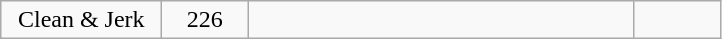<table class = "wikitable" style="text-align:center;">
<tr>
<td width=100>Clean & Jerk</td>
<td width=50>226</td>
<td width=250 align=left></td>
<td width=50></td>
</tr>
</table>
